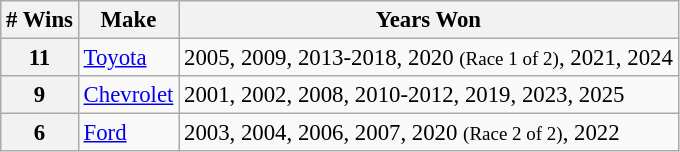<table class="wikitable" style="font-size: 95%;">
<tr>
<th># Wins</th>
<th>Make</th>
<th>Years Won</th>
</tr>
<tr>
<th>11</th>
<td> <a href='#'>Toyota</a></td>
<td>2005, 2009, 2013-2018, 2020 <small>(Race 1 of 2)</small>, 2021, 2024</td>
</tr>
<tr>
<th>9</th>
<td> <a href='#'>Chevrolet</a></td>
<td>2001, 2002, 2008, 2010-2012, 2019, 2023, 2025</td>
</tr>
<tr>
<th>6</th>
<td> <a href='#'>Ford</a></td>
<td>2003, 2004, 2006, 2007, 2020 <small>(Race 2 of 2)</small>, 2022</td>
</tr>
</table>
